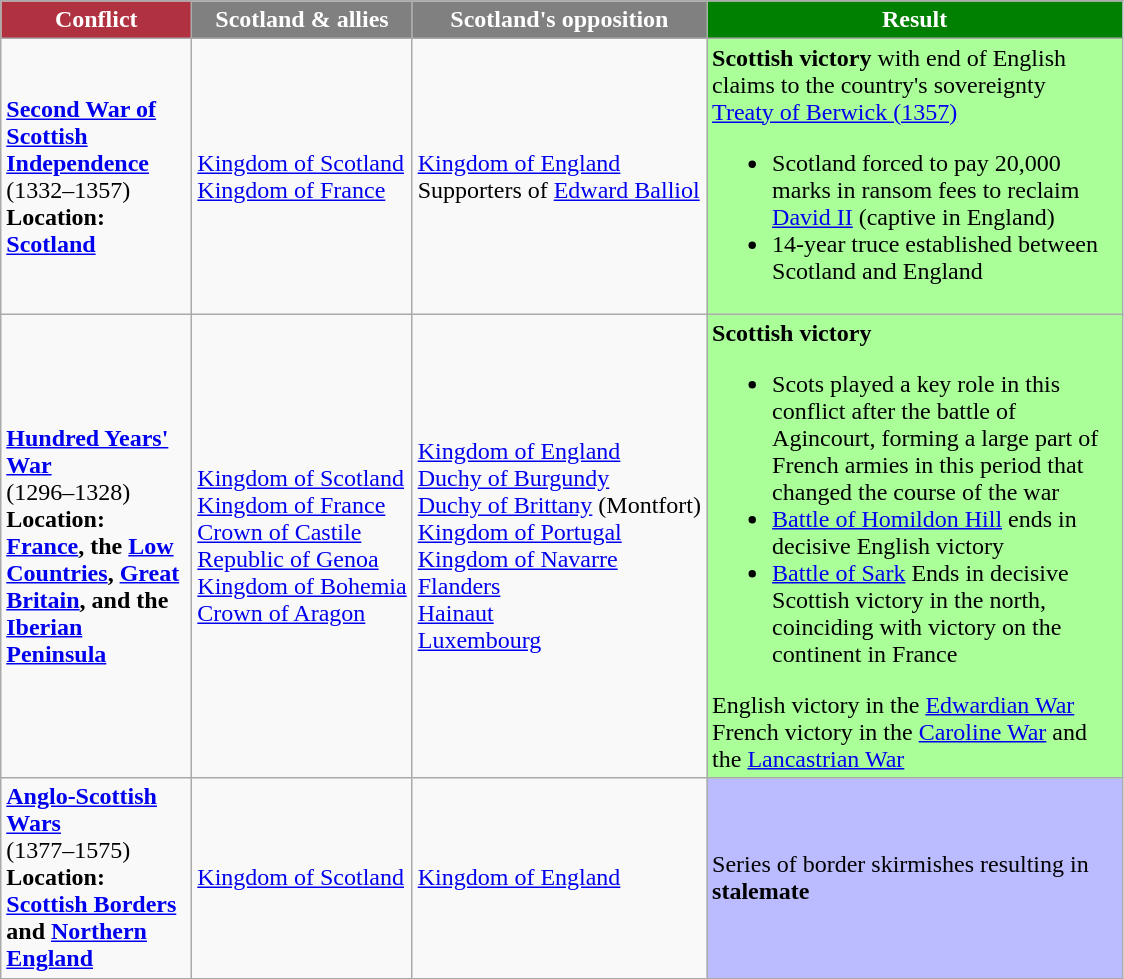<table class="wikitable">
<tr>
<th style="color: white; background:#b0313f; width:120px;">Conflict</th>
<th style="color: white; background:gray;">Scotland & allies</th>
<th style="color: white; background:gray;">Scotland's opposition</th>
<th style="color: white; background:green; width:270px;">Result</th>
</tr>
<tr>
<td><strong><a href='#'>Second War of Scottish Independence</a></strong><br>(1332–1357)<br><strong>Location: <a href='#'>Scotland</a></strong></td>
<td> <a href='#'>Kingdom of Scotland</a><br> <a href='#'>Kingdom of France</a></td>
<td> <a href='#'>Kingdom of England</a><br> Supporters of <a href='#'>Edward Balliol</a></td>
<td style="Background:#AF9"><strong>Scottish victory</strong> with end of English claims to the country's sovereignty<br><a href='#'>Treaty of Berwick (1357)</a><ul><li>Scotland forced to pay 20,000 marks in ransom fees to reclaim <a href='#'>David II</a> (captive in England)</li><li>14-year truce established between Scotland and England</li></ul></td>
</tr>
<tr>
<td><strong><a href='#'>Hundred Years' War</a></strong><br>(1296–1328)<br><strong>Location: <a href='#'>France</a>, the <a href='#'>Low Countries</a>, <a href='#'>Great Britain</a>, and the <a href='#'>Iberian Peninsula</a></strong></td>
<td> <a href='#'>Kingdom of Scotland</a><br> <a href='#'>Kingdom of France</a><br> <a href='#'>Crown of Castile</a><br> <a href='#'>Republic of Genoa</a><br> <a href='#'>Kingdom of Bohemia</a><br> <a href='#'>Crown of Aragon</a></td>
<td> <a href='#'>Kingdom of England</a><br> <a href='#'>Duchy of Burgundy</a><br> <a href='#'>Duchy of Brittany</a> (Montfort)<br> <a href='#'>Kingdom of Portugal</a><br> <a href='#'>Kingdom of Navarre</a><br> <a href='#'>Flanders</a><br> <a href='#'>Hainaut</a><br><a href='#'>Luxembourg</a></td>
<td style="Background:#AF9"><strong>Scottish victory</strong><br><ul><li>Scots played a key role in this conflict after the battle of Agincourt, forming a large part of French armies in this period that changed the course of the war</li><li><a href='#'>Battle of Homildon Hill</a> ends in decisive English victory</li><li><a href='#'>Battle of Sark</a> Ends in decisive Scottish victory in the north, coinciding with victory on the continent in France</li></ul>English victory in the <a href='#'>Edwardian War</a><br>French victory in the <a href='#'>Caroline War</a> and the <a href='#'>Lancastrian War</a></td>
</tr>
<tr>
<td><strong><a href='#'>Anglo-Scottish Wars</a></strong><br>(1377–1575)<br><strong>Location: <a href='#'>Scottish Borders</a> and <a href='#'>Northern England</a></strong></td>
<td> <a href='#'>Kingdom of Scotland</a></td>
<td> <a href='#'>Kingdom of England</a></td>
<td style="Background:#BBF">Series of border skirmishes resulting in <strong>stalemate</strong></td>
</tr>
</table>
